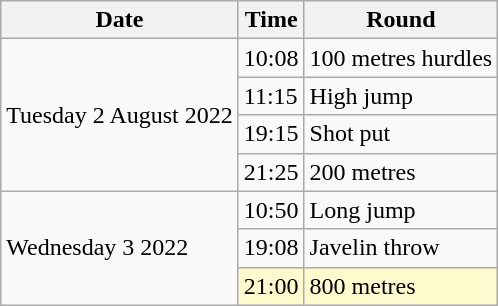<table class="wikitable">
<tr>
<th>Date</th>
<th>Time</th>
<th>Round</th>
</tr>
<tr>
<td rowspan=4>Tuesday 2 August 2022</td>
<td>10:08</td>
<td>100 metres hurdles</td>
</tr>
<tr>
<td>11:15</td>
<td>High jump</td>
</tr>
<tr>
<td>19:15</td>
<td>Shot put</td>
</tr>
<tr>
<td>21:25</td>
<td>200 metres</td>
</tr>
<tr>
<td rowspan=3>Wednesday 3 2022</td>
<td>10:50</td>
<td>Long jump</td>
</tr>
<tr>
<td>19:08</td>
<td>Javelin throw</td>
</tr>
<tr>
<td style=background:lemonchiffon>21:00</td>
<td style=background:lemonchiffon>800 metres</td>
</tr>
</table>
